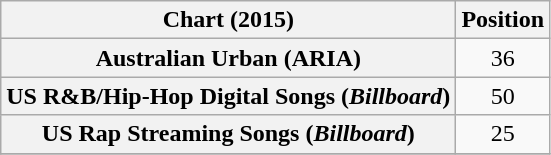<table class="wikitable sortable plainrowheaders" style="text-align:center;">
<tr>
<th>Chart (2015)</th>
<th>Position</th>
</tr>
<tr>
<th scope="row">Australian Urban (ARIA)</th>
<td style="text-align:center;">36</td>
</tr>
<tr>
<th scope="row">US R&B/Hip-Hop Digital Songs (<em>Billboard</em>)</th>
<td style="text-align:center;">50</td>
</tr>
<tr>
<th scope="row">US Rap Streaming Songs (<em>Billboard</em>)</th>
<td style="text-align:center;">25</td>
</tr>
<tr>
</tr>
</table>
